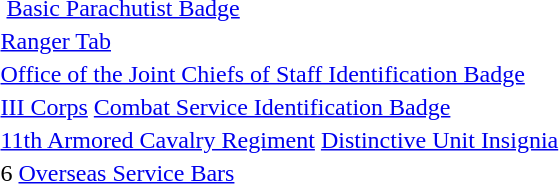<table>
<tr>
<td> <a href='#'>Basic Parachutist Badge</a></td>
</tr>
<tr>
<td> <a href='#'>Ranger Tab</a></td>
</tr>
<tr>
<td> <a href='#'>Office of the Joint Chiefs of Staff Identification Badge</a></td>
</tr>
<tr>
<td> <a href='#'>III Corps</a> <a href='#'>Combat Service Identification Badge</a></td>
</tr>
<tr>
<td> <a href='#'>11th Armored Cavalry Regiment</a> <a href='#'>Distinctive Unit Insignia</a></td>
</tr>
<tr>
<td> 6 <a href='#'>Overseas Service Bars</a></td>
</tr>
</table>
